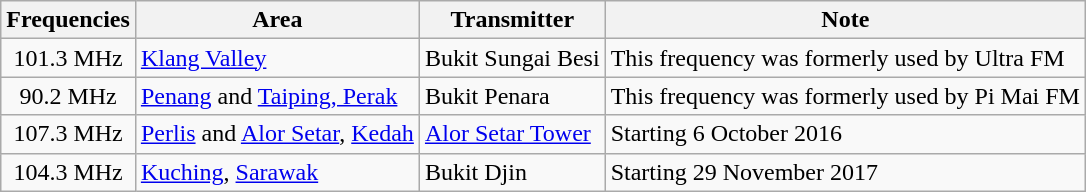<table class="wikitable">
<tr>
<th>Frequencies</th>
<th>Area</th>
<th>Transmitter</th>
<th>Note</th>
</tr>
<tr>
<td style="text-align:center;">101.3 MHz</td>
<td><a href='#'>Klang Valley</a></td>
<td>Bukit Sungai Besi</td>
<td>This frequency was formerly used by Ultra FM</td>
</tr>
<tr>
<td style="text-align:center;">90.2 MHz</td>
<td><a href='#'>Penang</a> and <a href='#'>Taiping, Perak</a></td>
<td>Bukit Penara</td>
<td>This frequency was formerly used by Pi Mai FM</td>
</tr>
<tr>
<td style="text-align:center;">107.3 MHz</td>
<td><a href='#'>Perlis</a> and <a href='#'>Alor Setar</a>, <a href='#'>Kedah</a></td>
<td><a href='#'>Alor Setar Tower</a></td>
<td>Starting 6 October 2016</td>
</tr>
<tr>
<td style="text-align:center;">104.3 MHz</td>
<td><a href='#'>Kuching</a>, <a href='#'>Sarawak</a></td>
<td>Bukit Djin</td>
<td>Starting 29 November 2017</td>
</tr>
</table>
